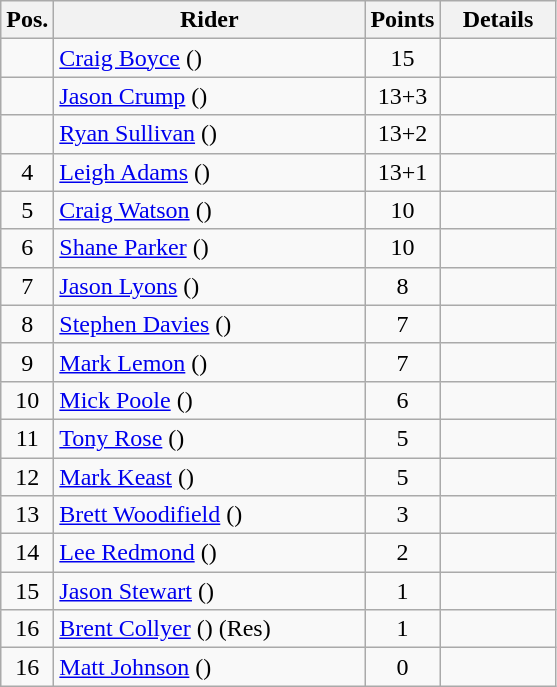<table class=wikitable>
<tr>
<th width=25px>Pos.</th>
<th width=200px>Rider</th>
<th width=40px>Points</th>
<th width=70px>Details</th>
</tr>
<tr align=center >
<td></td>
<td align=left><a href='#'>Craig Boyce</a> ()</td>
<td>15</td>
<td></td>
</tr>
<tr align=center >
<td></td>
<td align=left><a href='#'>Jason Crump</a> ()</td>
<td>13+3</td>
<td></td>
</tr>
<tr align=center >
<td></td>
<td align=left><a href='#'>Ryan Sullivan</a> ()</td>
<td>13+2</td>
<td></td>
</tr>
<tr align=center>
<td>4</td>
<td align=left><a href='#'>Leigh Adams</a> ()</td>
<td>13+1</td>
<td></td>
</tr>
<tr align=center>
<td>5</td>
<td align=left><a href='#'>Craig Watson</a> ()</td>
<td>10</td>
<td></td>
</tr>
<tr align=center>
<td>6</td>
<td align=left><a href='#'>Shane Parker</a> ()</td>
<td>10</td>
<td></td>
</tr>
<tr align=center>
<td>7</td>
<td align=left><a href='#'>Jason Lyons</a> ()</td>
<td>8</td>
<td></td>
</tr>
<tr align=center>
<td>8</td>
<td align=left><a href='#'>Stephen Davies</a> ()</td>
<td>7</td>
<td></td>
</tr>
<tr align=center>
<td>9</td>
<td align=left><a href='#'>Mark Lemon</a> ()</td>
<td>7</td>
<td></td>
</tr>
<tr align=center>
<td>10</td>
<td align=left><a href='#'>Mick Poole</a> ()</td>
<td>6</td>
<td></td>
</tr>
<tr align=center>
<td>11</td>
<td align=left><a href='#'>Tony Rose</a> ()</td>
<td>5</td>
<td></td>
</tr>
<tr align=center>
<td>12</td>
<td align=left><a href='#'>Mark Keast</a> ()</td>
<td>5</td>
<td></td>
</tr>
<tr align=center>
<td>13</td>
<td align=left><a href='#'>Brett Woodifield</a> ()</td>
<td>3</td>
<td></td>
</tr>
<tr align=center>
<td>14</td>
<td align=left><a href='#'>Lee Redmond</a> ()</td>
<td>2</td>
<td></td>
</tr>
<tr align=center>
<td>15</td>
<td align=left><a href='#'>Jason Stewart</a> ()</td>
<td>1</td>
<td></td>
</tr>
<tr align=center>
<td>16</td>
<td align=left><a href='#'>Brent Collyer</a> () (Res)</td>
<td>1</td>
<td></td>
</tr>
<tr align=center>
<td>16</td>
<td align=left><a href='#'>Matt Johnson</a> ()</td>
<td>0</td>
<td></td>
</tr>
</table>
